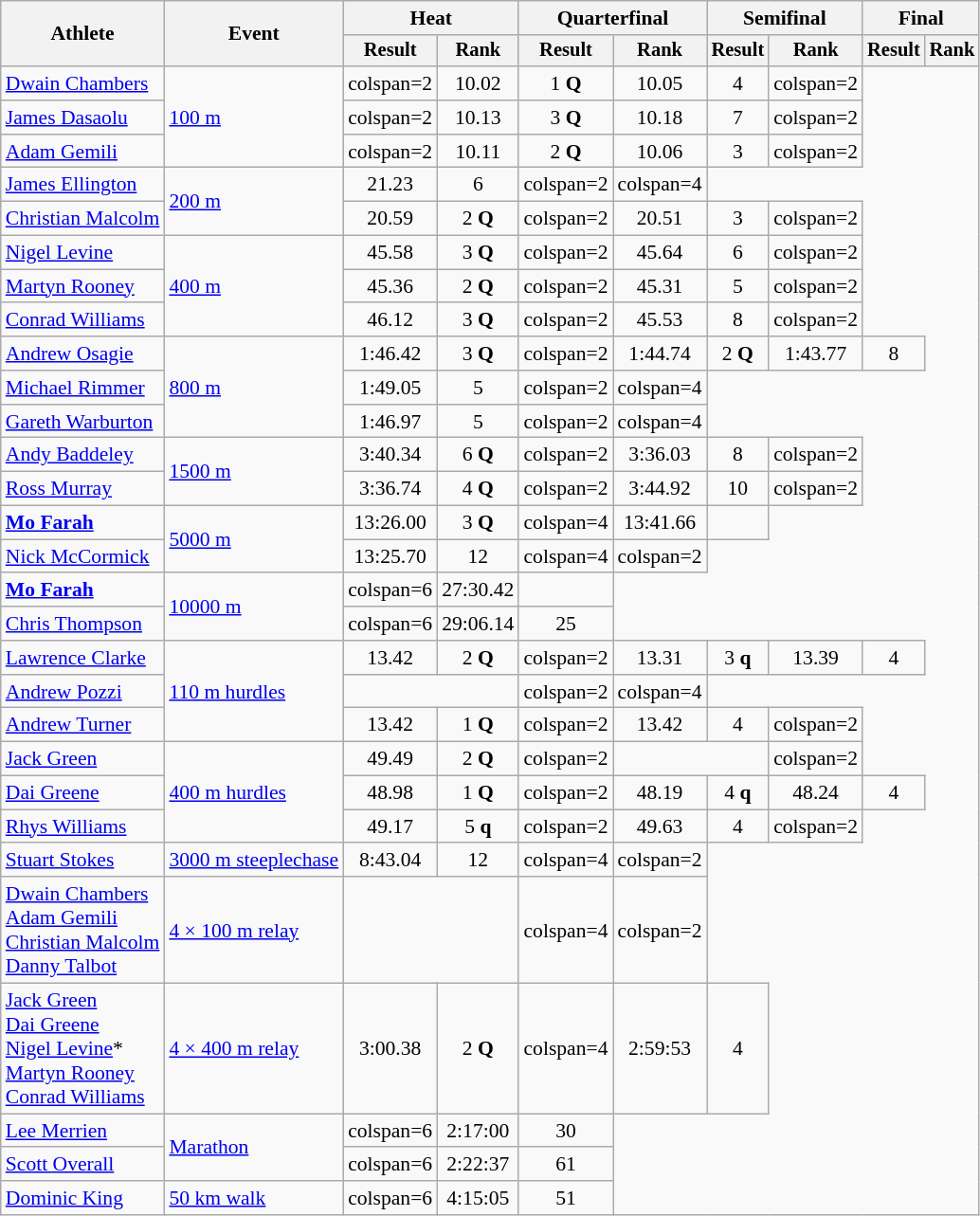<table class="wikitable" style="text-align:center; font-size:90%;">
<tr>
<th rowspan="2">Athlete</th>
<th rowspan="2">Event</th>
<th colspan="2">Heat</th>
<th colspan="2">Quarterfinal</th>
<th colspan="2">Semifinal</th>
<th colspan="2">Final</th>
</tr>
<tr style="font-size:95%">
<th>Result</th>
<th>Rank</th>
<th>Result</th>
<th>Rank</th>
<th>Result</th>
<th>Rank</th>
<th>Result</th>
<th>Rank</th>
</tr>
<tr>
<td style="text-align:left;"><a href='#'>Dwain Chambers</a></td>
<td style="text-align:left;" rowspan="3"><a href='#'>100 m</a></td>
<td>colspan=2 </td>
<td>10.02</td>
<td>1 <strong>Q</strong></td>
<td>10.05</td>
<td>4</td>
<td>colspan=2 </td>
</tr>
<tr>
<td style="text-align:left;"><a href='#'>James Dasaolu</a></td>
<td>colspan=2 </td>
<td>10.13</td>
<td>3 <strong>Q</strong></td>
<td>10.18</td>
<td>7</td>
<td>colspan=2 </td>
</tr>
<tr>
<td style="text-align:left;"><a href='#'>Adam Gemili</a></td>
<td>colspan=2 </td>
<td>10.11</td>
<td>2 <strong>Q</strong></td>
<td>10.06</td>
<td>3</td>
<td>colspan=2 </td>
</tr>
<tr>
<td style="text-align:left;"><a href='#'>James Ellington</a></td>
<td style="text-align:left;" rowspan="2"><a href='#'>200 m</a></td>
<td>21.23</td>
<td>6</td>
<td>colspan=2 </td>
<td>colspan=4 </td>
</tr>
<tr>
<td style="text-align:left;"><a href='#'>Christian Malcolm</a></td>
<td>20.59</td>
<td>2 <strong>Q</strong></td>
<td>colspan=2 </td>
<td>20.51</td>
<td>3</td>
<td>colspan=2 </td>
</tr>
<tr>
<td style="text-align:left;"><a href='#'>Nigel Levine</a></td>
<td style="text-align:left;" rowspan="3"><a href='#'>400 m</a></td>
<td>45.58</td>
<td>3 <strong>Q</strong></td>
<td>colspan=2 </td>
<td>45.64</td>
<td>6</td>
<td>colspan=2 </td>
</tr>
<tr>
<td style="text-align:left;"><a href='#'>Martyn Rooney</a></td>
<td>45.36</td>
<td>2 <strong>Q</strong></td>
<td>colspan=2 </td>
<td>45.31</td>
<td>5</td>
<td>colspan=2 </td>
</tr>
<tr>
<td style="text-align:left;"><a href='#'>Conrad Williams</a></td>
<td>46.12</td>
<td>3 <strong>Q</strong></td>
<td>colspan=2 </td>
<td>45.53</td>
<td>8</td>
<td>colspan=2 </td>
</tr>
<tr>
<td style="text-align:left;"><a href='#'>Andrew Osagie</a></td>
<td style="text-align:left;" rowspan="3"><a href='#'>800 m</a></td>
<td>1:46.42</td>
<td>3 <strong>Q</strong></td>
<td>colspan=2 </td>
<td>1:44.74</td>
<td>2 <strong>Q</strong></td>
<td>1:43.77</td>
<td>8</td>
</tr>
<tr>
<td style="text-align:left;"><a href='#'>Michael Rimmer</a></td>
<td>1:49.05</td>
<td>5</td>
<td>colspan=2 </td>
<td>colspan=4 </td>
</tr>
<tr>
<td style="text-align:left;"><a href='#'>Gareth Warburton</a></td>
<td>1:46.97</td>
<td>5</td>
<td>colspan=2 </td>
<td>colspan=4 </td>
</tr>
<tr>
<td style="text-align:left;"><a href='#'>Andy Baddeley</a></td>
<td style="text-align:left;" rowspan="2"><a href='#'>1500 m</a></td>
<td>3:40.34</td>
<td>6 <strong>Q</strong></td>
<td>colspan=2 </td>
<td>3:36.03</td>
<td>8</td>
<td>colspan=2 </td>
</tr>
<tr>
<td style="text-align:left;"><a href='#'>Ross Murray</a></td>
<td>3:36.74</td>
<td>4 <strong>Q</strong></td>
<td>colspan=2 </td>
<td>3:44.92</td>
<td>10</td>
<td>colspan=2 </td>
</tr>
<tr>
<td style="text-align:left;"><strong><a href='#'>Mo Farah</a></strong></td>
<td style="text-align:left;" rowspan="2"><a href='#'>5000 m</a></td>
<td>13:26.00</td>
<td>3 <strong>Q</strong></td>
<td>colspan=4 </td>
<td>13:41.66</td>
<td></td>
</tr>
<tr>
<td style="text-align:left;"><a href='#'>Nick McCormick</a></td>
<td>13:25.70</td>
<td>12</td>
<td>colspan=4 </td>
<td>colspan=2 </td>
</tr>
<tr>
<td style="text-align:left;"><strong><a href='#'>Mo Farah</a></strong></td>
<td style="text-align:left;" rowspan="2"><a href='#'>10000 m</a></td>
<td>colspan=6 </td>
<td>27:30.42</td>
<td></td>
</tr>
<tr>
<td style="text-align:left;"><a href='#'>Chris Thompson</a></td>
<td>colspan=6 </td>
<td>29:06.14</td>
<td>25</td>
</tr>
<tr>
<td style="text-align:left;"><a href='#'>Lawrence Clarke</a></td>
<td style="text-align:left;" rowspan="3"><a href='#'>110 m hurdles</a></td>
<td>13.42</td>
<td>2 <strong>Q</strong></td>
<td>colspan=2 </td>
<td>13.31</td>
<td>3 <strong>q</strong></td>
<td>13.39</td>
<td>4</td>
</tr>
<tr>
<td style="text-align:left;"><a href='#'>Andrew Pozzi</a></td>
<td colspan=2></td>
<td>colspan=2 </td>
<td>colspan=4 </td>
</tr>
<tr>
<td style="text-align:left;"><a href='#'>Andrew Turner</a></td>
<td>13.42</td>
<td>1 <strong>Q</strong></td>
<td>colspan=2 </td>
<td>13.42</td>
<td>4</td>
<td>colspan=2 </td>
</tr>
<tr>
<td style="text-align:left;"><a href='#'>Jack Green</a></td>
<td style="text-align:left;" rowspan="3"><a href='#'>400 m hurdles</a></td>
<td>49.49</td>
<td>2 <strong>Q</strong></td>
<td>colspan=2 </td>
<td colspan=2></td>
<td>colspan=2 </td>
</tr>
<tr>
<td style="text-align:left;"><a href='#'>Dai Greene</a></td>
<td>48.98</td>
<td>1 <strong>Q</strong></td>
<td>colspan=2 </td>
<td>48.19</td>
<td>4 <strong>q</strong></td>
<td>48.24</td>
<td>4</td>
</tr>
<tr>
<td style="text-align:left;"><a href='#'>Rhys Williams</a></td>
<td>49.17</td>
<td>5 <strong>q</strong></td>
<td>colspan=2 </td>
<td>49.63</td>
<td>4</td>
<td>colspan=2 </td>
</tr>
<tr>
<td style="text-align:left;"><a href='#'>Stuart Stokes</a></td>
<td style="text-align:left;"><a href='#'>3000 m steeplechase</a></td>
<td>8:43.04</td>
<td>12</td>
<td>colspan=4 </td>
<td>colspan=2 </td>
</tr>
<tr>
<td style="text-align:left;"><a href='#'>Dwain Chambers</a><br><a href='#'>Adam Gemili</a><br><a href='#'>Christian Malcolm</a><br><a href='#'>Danny Talbot</a></td>
<td style="text-align:left;"><a href='#'>4 × 100 m relay</a></td>
<td colspan=2></td>
<td>colspan=4 </td>
<td>colspan=2 </td>
</tr>
<tr>
<td style="text-align:left;"><a href='#'>Jack Green</a><br><a href='#'>Dai Greene</a><br><a href='#'>Nigel Levine</a>*<br><a href='#'>Martyn Rooney</a><br><a href='#'>Conrad Williams</a></td>
<td style="text-align:left;"><a href='#'>4 × 400 m relay</a></td>
<td>3:00.38</td>
<td>2 <strong>Q</strong></td>
<td>colspan=4 </td>
<td>2:59:53</td>
<td>4</td>
</tr>
<tr>
<td style="text-align:left;"><a href='#'>Lee Merrien</a></td>
<td style="text-align:left;" rowspan="2"><a href='#'>Marathon</a></td>
<td>colspan=6 </td>
<td>2:17:00</td>
<td>30</td>
</tr>
<tr>
<td style="text-align:left;"><a href='#'>Scott Overall</a></td>
<td>colspan=6 </td>
<td>2:22:37</td>
<td>61</td>
</tr>
<tr>
<td style="text-align:left;"><a href='#'>Dominic King</a></td>
<td style="text-align:left;"><a href='#'>50 km walk</a></td>
<td>colspan=6 </td>
<td>4:15:05</td>
<td>51</td>
</tr>
</table>
